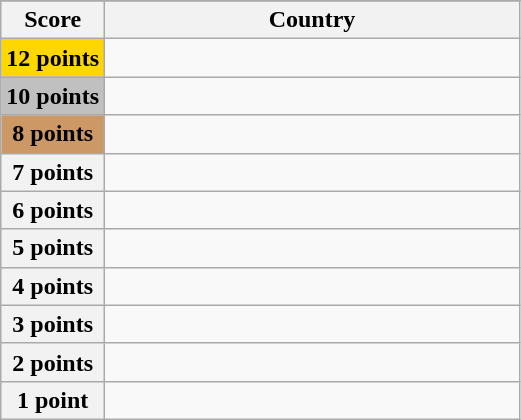<table class="wikitable">
<tr>
</tr>
<tr>
<th scope="col" width="20%">Score</th>
<th scope="col">Country</th>
</tr>
<tr>
<th scope="row" style="background:gold">12 points</th>
<td></td>
</tr>
<tr>
<th scope="row" style="background:silver">10 points</th>
<td></td>
</tr>
<tr>
<th scope="row" style="background:#CC9966">8 points</th>
<td></td>
</tr>
<tr>
<th scope="row">7 points</th>
<td></td>
</tr>
<tr>
<th scope="row">6 points</th>
<td></td>
</tr>
<tr>
<th scope="row">5 points</th>
<td></td>
</tr>
<tr>
<th scope="row">4 points</th>
<td></td>
</tr>
<tr>
<th scope="row">3 points</th>
<td></td>
</tr>
<tr>
<th scope="row">2 points</th>
<td></td>
</tr>
<tr>
<th scope="row">1 point</th>
<td></td>
</tr>
</table>
